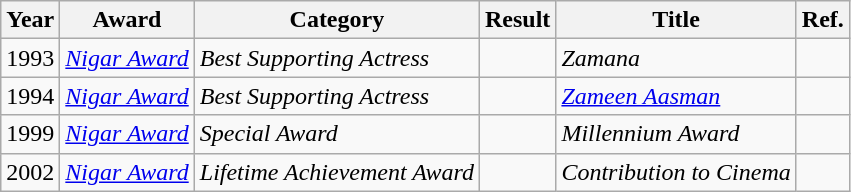<table class="wikitable">
<tr>
<th>Year</th>
<th>Award</th>
<th>Category</th>
<th>Result</th>
<th>Title</th>
<th>Ref.</th>
</tr>
<tr>
<td>1993</td>
<td><em><a href='#'>Nigar Award</a></em></td>
<td><em>Best Supporting Actress</em></td>
<td></td>
<td><em>Zamana</em></td>
<td></td>
</tr>
<tr>
<td>1994</td>
<td><em><a href='#'>Nigar Award</a></em></td>
<td><em>Best Supporting Actress</em></td>
<td></td>
<td><em><a href='#'>Zameen Aasman</a></em></td>
<td></td>
</tr>
<tr>
<td>1999</td>
<td><em><a href='#'>Nigar Award</a></em></td>
<td><em>Special Award</em></td>
<td></td>
<td><em>Millennium Award</em></td>
<td></td>
</tr>
<tr>
<td>2002</td>
<td><em><a href='#'>Nigar Award</a></em></td>
<td><em>Lifetime Achievement Award</em></td>
<td></td>
<td><em>Contribution to Cinema</em></td>
<td></td>
</tr>
</table>
